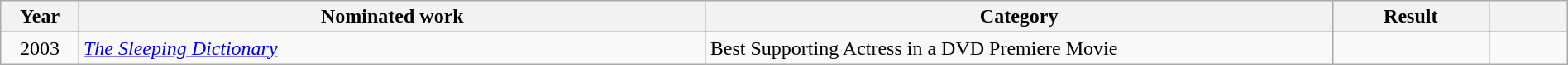<table class="wikitable" style="width:100%;">
<tr>
<th width=5%>Year</th>
<th style="width:40%;">Nominated work</th>
<th style="width:40%;">Category</th>
<th style="width:10%;">Result</th>
<th width=5%></th>
</tr>
<tr>
<td style="text-align:center;">2003</td>
<td style="text-align:left;"><em><a href='#'>The Sleeping Dictionary</a></em></td>
<td>Best Supporting Actress in a DVD Premiere Movie</td>
<td></td>
<td style="text-align:center;"></td>
</tr>
</table>
